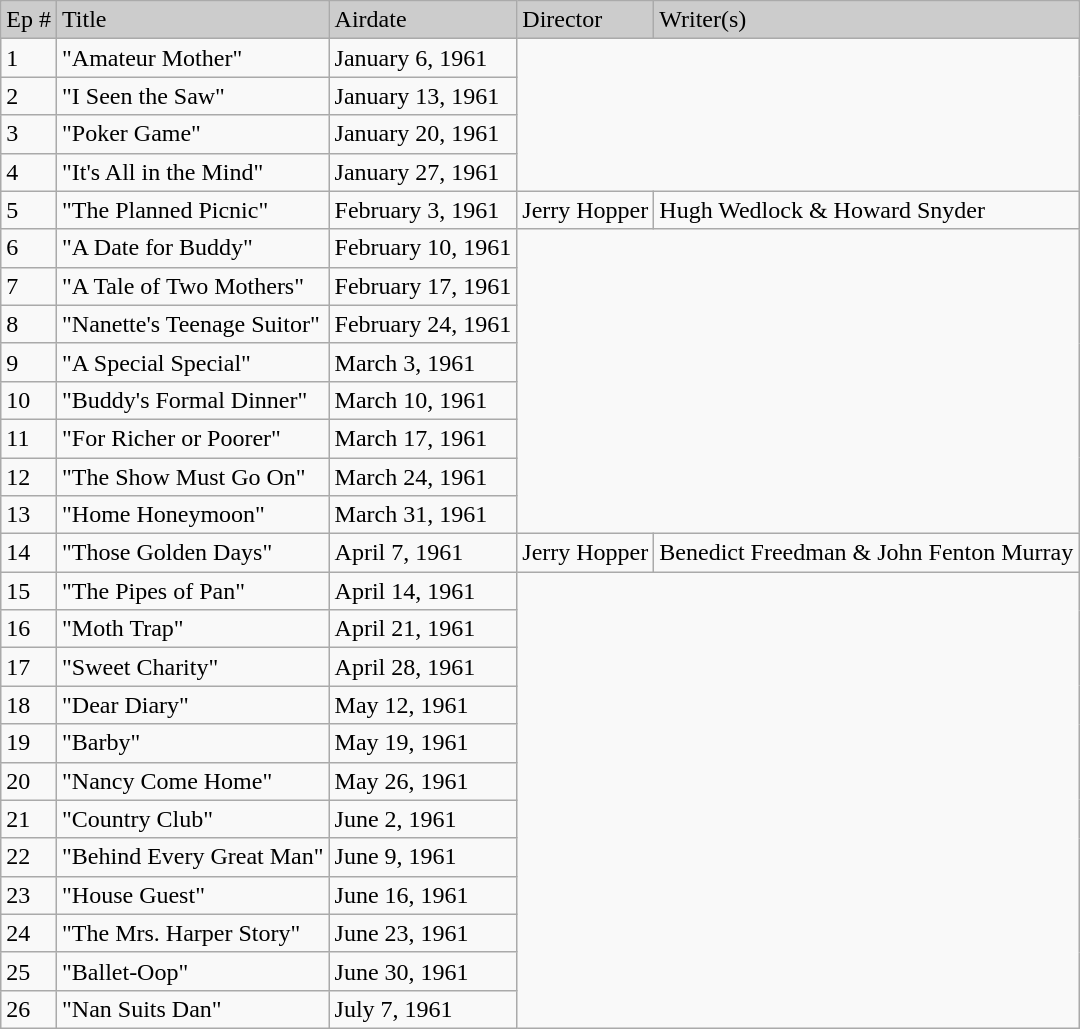<table class="wikitable">
<tr bgcolor="#CCCCCC">
<td>Ep #</td>
<td>Title</td>
<td>Airdate</td>
<td>Director</td>
<td>Writer(s)</td>
</tr>
<tr>
<td>1</td>
<td>"Amateur Mother"</td>
<td>January 6, 1961</td>
</tr>
<tr>
<td>2</td>
<td>"I Seen the Saw"</td>
<td>January 13, 1961</td>
</tr>
<tr>
<td>3</td>
<td>"Poker Game"</td>
<td>January 20, 1961</td>
</tr>
<tr>
<td>4</td>
<td>"It's All in the Mind"</td>
<td>January 27, 1961</td>
</tr>
<tr>
<td>5</td>
<td>"The Planned Picnic"</td>
<td>February 3, 1961</td>
<td>Jerry Hopper</td>
<td>Hugh Wedlock & Howard Snyder</td>
</tr>
<tr>
<td>6</td>
<td>"A Date for Buddy"</td>
<td>February 10, 1961</td>
</tr>
<tr>
<td>7</td>
<td>"A Tale of Two Mothers"</td>
<td>February 17, 1961</td>
</tr>
<tr>
<td>8</td>
<td>"Nanette's Teenage Suitor"</td>
<td>February 24, 1961</td>
</tr>
<tr>
<td>9</td>
<td>"A Special Special"</td>
<td>March 3, 1961</td>
</tr>
<tr>
<td>10</td>
<td>"Buddy's Formal Dinner"</td>
<td>March 10, 1961</td>
</tr>
<tr>
<td>11</td>
<td>"For Richer or Poorer"</td>
<td>March 17, 1961</td>
</tr>
<tr>
<td>12</td>
<td>"The Show Must Go On"</td>
<td>March 24, 1961</td>
</tr>
<tr>
<td>13</td>
<td>"Home Honeymoon"</td>
<td>March 31, 1961</td>
</tr>
<tr>
<td>14</td>
<td>"Those Golden Days"</td>
<td>April 7, 1961</td>
<td>Jerry Hopper</td>
<td>Benedict Freedman & John Fenton Murray</td>
</tr>
<tr>
<td>15</td>
<td>"The Pipes of Pan"</td>
<td>April 14, 1961</td>
</tr>
<tr>
<td>16</td>
<td>"Moth Trap"</td>
<td>April 21, 1961</td>
</tr>
<tr>
<td>17</td>
<td>"Sweet Charity"</td>
<td>April 28, 1961</td>
</tr>
<tr>
<td>18</td>
<td>"Dear Diary"</td>
<td>May 12, 1961</td>
</tr>
<tr>
<td>19</td>
<td>"Barby"</td>
<td>May 19, 1961</td>
</tr>
<tr>
<td>20</td>
<td>"Nancy Come Home"</td>
<td>May 26, 1961</td>
</tr>
<tr>
<td>21</td>
<td>"Country Club"</td>
<td>June 2, 1961</td>
</tr>
<tr>
<td>22</td>
<td>"Behind Every Great Man"</td>
<td>June 9, 1961</td>
</tr>
<tr>
<td>23</td>
<td>"House Guest"</td>
<td>June 16, 1961</td>
</tr>
<tr>
<td>24</td>
<td>"The Mrs. Harper Story"</td>
<td>June 23, 1961</td>
</tr>
<tr>
<td>25</td>
<td>"Ballet-Oop"</td>
<td>June 30, 1961</td>
</tr>
<tr>
<td>26</td>
<td>"Nan Suits Dan"</td>
<td>July 7, 1961</td>
</tr>
</table>
